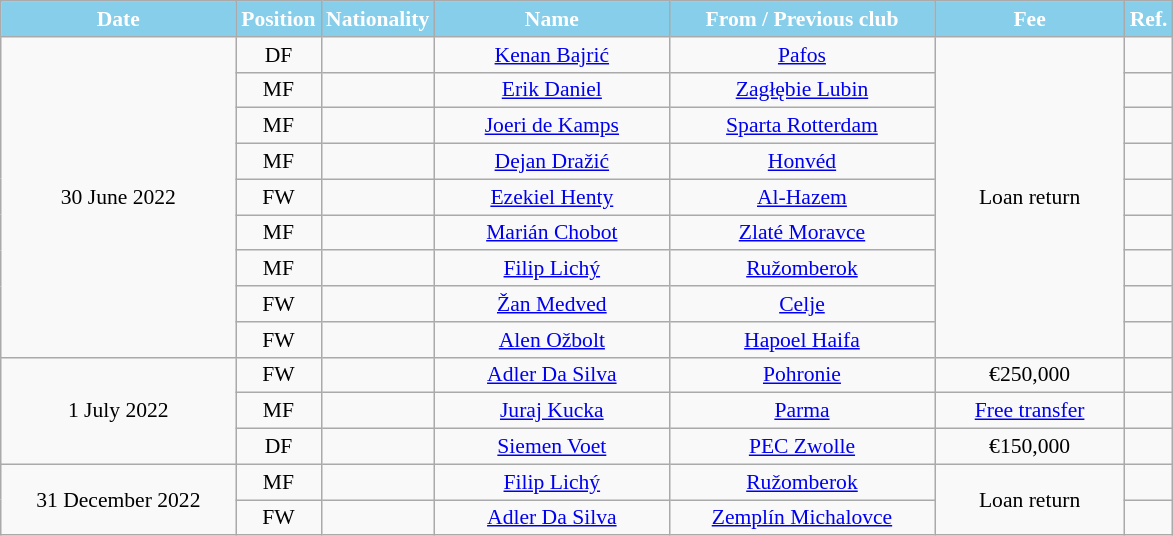<table class="wikitable"  style="text-align:center; font-size:90%; ">
<tr>
<th style="background:#87CEEB; color:#FFFFFF; width:150px;">Date</th>
<th style="background:#87CEEB; color:#FFFFFF; width:50px;">Position</th>
<th style="background:#87CEEB; color:#FFFFFF; width:50px;">Nationality</th>
<th style="background:#87CEEB; color:#FFFFFF; width:150px;">Name</th>
<th style="background:#87CEEB; color:#FFFFFF; width:170px;">From / Previous club</th>
<th style="background:#87CEEB; color:#FFFFFF; width:120px;">Fee</th>
<th style="background:#87CEEB; color:#FFFFFF; width:25px;">Ref.</th>
</tr>
<tr>
<td rowspan="9">30 June 2022</td>
<td>DF</td>
<td></td>
<td><a href='#'>Kenan Bajrić</a></td>
<td> <a href='#'>Pafos</a></td>
<td rowspan="9">Loan return</td>
<td></td>
</tr>
<tr>
<td>MF</td>
<td></td>
<td><a href='#'>Erik Daniel</a></td>
<td> <a href='#'>Zagłębie Lubin</a></td>
<td></td>
</tr>
<tr>
<td>MF</td>
<td></td>
<td><a href='#'>Joeri de Kamps</a></td>
<td> <a href='#'>Sparta Rotterdam</a></td>
<td></td>
</tr>
<tr>
<td>MF</td>
<td></td>
<td><a href='#'>Dejan Dražić</a></td>
<td> <a href='#'>Honvéd</a></td>
<td></td>
</tr>
<tr>
<td>FW</td>
<td></td>
<td><a href='#'>Ezekiel Henty</a></td>
<td> <a href='#'>Al-Hazem</a></td>
<td></td>
</tr>
<tr>
<td>MF</td>
<td></td>
<td><a href='#'>Marián Chobot</a></td>
<td> <a href='#'>Zlaté Moravce</a></td>
<td></td>
</tr>
<tr>
<td>MF</td>
<td></td>
<td><a href='#'>Filip Lichý</a></td>
<td> <a href='#'>Ružomberok</a></td>
<td></td>
</tr>
<tr>
<td>FW</td>
<td></td>
<td><a href='#'>Žan Medved</a></td>
<td> <a href='#'>Celje</a></td>
<td></td>
</tr>
<tr>
<td>FW</td>
<td></td>
<td><a href='#'>Alen Ožbolt</a></td>
<td> <a href='#'>Hapoel Haifa</a></td>
<td></td>
</tr>
<tr>
<td rowspan="3">1 July 2022</td>
<td>FW</td>
<td></td>
<td><a href='#'>Adler Da Silva</a></td>
<td> <a href='#'>Pohronie</a></td>
<td>€250,000</td>
<td></td>
</tr>
<tr>
<td>MF</td>
<td></td>
<td><a href='#'>Juraj Kucka</a></td>
<td> <a href='#'>Parma</a></td>
<td><a href='#'>Free transfer</a></td>
<td></td>
</tr>
<tr>
<td>DF</td>
<td></td>
<td><a href='#'>Siemen Voet</a></td>
<td> <a href='#'>PEC Zwolle</a></td>
<td>€150,000</td>
<td></td>
</tr>
<tr>
<td rowspan="2">31 December 2022</td>
<td>MF</td>
<td></td>
<td><a href='#'>Filip Lichý</a></td>
<td> <a href='#'>Ružomberok</a></td>
<td rowspan="2">Loan return</td>
<td></td>
</tr>
<tr>
<td>FW</td>
<td></td>
<td><a href='#'>Adler Da Silva</a></td>
<td> <a href='#'>Zemplín Michalovce</a></td>
<td></td>
</tr>
</table>
